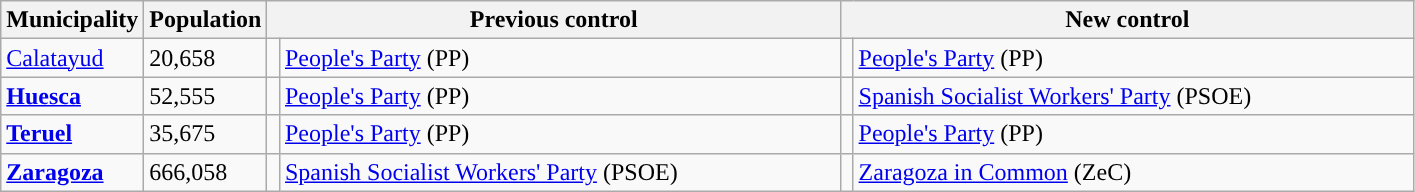<table class="wikitable sortable">
<tr>
<th>Municipality</th>
<th>Population</th>
<th colspan="2" style="width:375px;">Previous control</th>
<th colspan="2" style="width:375px;">New control</th>
</tr>
<tr>
<td><a href='#'>Calatayud</a></td>
<td>20,658</td>
<td width="1" style="color:inherit;background:"></td>
<td><a href='#'>People's Party</a> (PP)</td>
<td width="1" style="color:inherit;background:"></td>
<td><a href='#'>People's Party</a> (PP)</td>
</tr>
<tr>
<td><strong><a href='#'>Huesca</a></strong></td>
<td>52,555</td>
<td style="color:inherit;background:"></td>
<td><a href='#'>People's Party</a> (PP)</td>
<td style="color:inherit;background:"></td>
<td><a href='#'>Spanish Socialist Workers' Party</a> (PSOE)</td>
</tr>
<tr>
<td><strong><a href='#'>Teruel</a></strong></td>
<td>35,675</td>
<td style="color:inherit;background:"></td>
<td><a href='#'>People's Party</a> (PP)</td>
<td style="color:inherit;background:"></td>
<td><a href='#'>People's Party</a> (PP)</td>
</tr>
<tr>
<td><strong><a href='#'>Zaragoza</a></strong></td>
<td>666,058</td>
<td style="color:inherit;background:"></td>
<td><a href='#'>Spanish Socialist Workers' Party</a> (PSOE)</td>
<td style="color:inherit;background:"></td>
<td><a href='#'>Zaragoza in Common</a> (ZeC)</td>
</tr>
</table>
